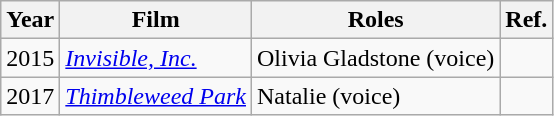<table class="wikitable">
<tr>
<th>Year</th>
<th>Film</th>
<th>Roles</th>
<th>Ref.</th>
</tr>
<tr>
<td>2015</td>
<td><em><a href='#'>Invisible, Inc.</a></em></td>
<td>Olivia Gladstone (voice)</td>
<td></td>
</tr>
<tr>
<td>2017</td>
<td><em><a href='#'>Thimbleweed Park</a></em></td>
<td>Natalie (voice)</td>
<td></td>
</tr>
</table>
